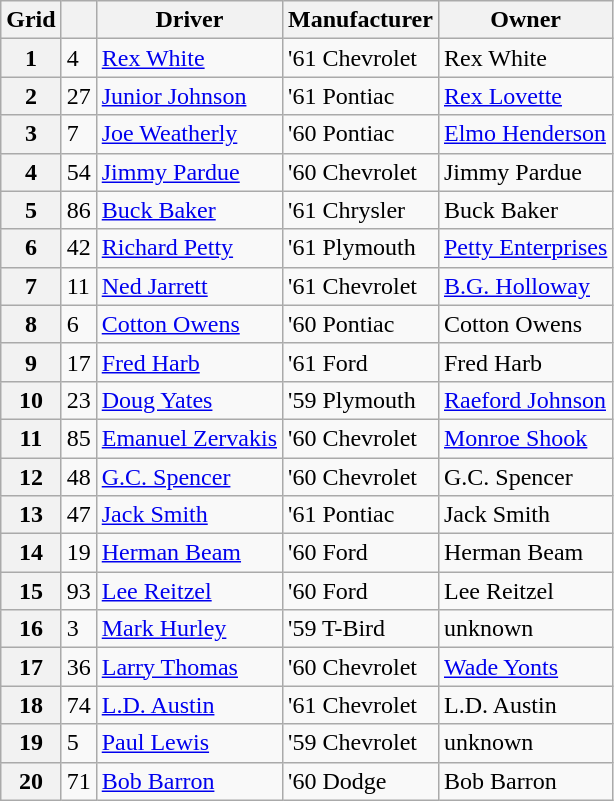<table class="wikitable">
<tr>
<th>Grid</th>
<th></th>
<th>Driver</th>
<th>Manufacturer</th>
<th>Owner</th>
</tr>
<tr>
<th>1</th>
<td>4</td>
<td><a href='#'>Rex White</a></td>
<td>'61 Chevrolet</td>
<td>Rex White</td>
</tr>
<tr>
<th>2</th>
<td>27</td>
<td><a href='#'>Junior Johnson</a></td>
<td>'61 Pontiac</td>
<td><a href='#'>Rex Lovette</a></td>
</tr>
<tr>
<th>3</th>
<td>7</td>
<td><a href='#'>Joe Weatherly</a></td>
<td>'60 Pontiac</td>
<td><a href='#'>Elmo Henderson</a></td>
</tr>
<tr>
<th>4</th>
<td>54</td>
<td><a href='#'>Jimmy Pardue</a></td>
<td>'60 Chevrolet</td>
<td>Jimmy Pardue</td>
</tr>
<tr>
<th>5</th>
<td>86</td>
<td><a href='#'>Buck Baker</a></td>
<td>'61 Chrysler</td>
<td>Buck Baker</td>
</tr>
<tr>
<th>6</th>
<td>42</td>
<td><a href='#'>Richard Petty</a></td>
<td>'61 Plymouth</td>
<td><a href='#'>Petty Enterprises</a></td>
</tr>
<tr>
<th>7</th>
<td>11</td>
<td><a href='#'>Ned Jarrett</a></td>
<td>'61 Chevrolet</td>
<td><a href='#'>B.G. Holloway</a></td>
</tr>
<tr>
<th>8</th>
<td>6</td>
<td><a href='#'>Cotton Owens</a></td>
<td>'60 Pontiac</td>
<td>Cotton Owens</td>
</tr>
<tr>
<th>9</th>
<td>17</td>
<td><a href='#'>Fred Harb</a></td>
<td>'61 Ford</td>
<td>Fred Harb</td>
</tr>
<tr>
<th>10</th>
<td>23</td>
<td><a href='#'>Doug Yates</a></td>
<td>'59 Plymouth</td>
<td><a href='#'>Raeford Johnson</a></td>
</tr>
<tr>
<th>11</th>
<td>85</td>
<td><a href='#'>Emanuel Zervakis</a></td>
<td>'60 Chevrolet</td>
<td><a href='#'>Monroe Shook</a></td>
</tr>
<tr>
<th>12</th>
<td>48</td>
<td><a href='#'>G.C. Spencer</a></td>
<td>'60 Chevrolet</td>
<td>G.C. Spencer</td>
</tr>
<tr>
<th>13</th>
<td>47</td>
<td><a href='#'>Jack Smith</a></td>
<td>'61 Pontiac</td>
<td>Jack Smith</td>
</tr>
<tr>
<th>14</th>
<td>19</td>
<td><a href='#'>Herman Beam</a></td>
<td>'60 Ford</td>
<td>Herman Beam</td>
</tr>
<tr>
<th>15</th>
<td>93</td>
<td><a href='#'>Lee Reitzel</a></td>
<td>'60 Ford</td>
<td>Lee Reitzel</td>
</tr>
<tr>
<th>16</th>
<td>3</td>
<td><a href='#'>Mark Hurley</a></td>
<td>'59 T-Bird</td>
<td>unknown</td>
</tr>
<tr>
<th>17</th>
<td>36</td>
<td><a href='#'>Larry Thomas</a></td>
<td>'60 Chevrolet</td>
<td><a href='#'>Wade Yonts</a></td>
</tr>
<tr>
<th>18</th>
<td>74</td>
<td><a href='#'>L.D. Austin</a></td>
<td>'61 Chevrolet</td>
<td>L.D. Austin</td>
</tr>
<tr>
<th>19</th>
<td>5</td>
<td><a href='#'>Paul Lewis</a></td>
<td>'59 Chevrolet</td>
<td>unknown</td>
</tr>
<tr>
<th>20</th>
<td>71</td>
<td><a href='#'>Bob Barron</a></td>
<td>'60 Dodge</td>
<td>Bob Barron</td>
</tr>
</table>
